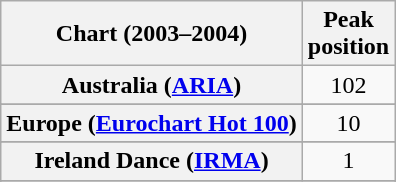<table class="wikitable sortable plainrowheaders" style="text-align:center">
<tr>
<th>Chart (2003–2004)</th>
<th>Peak<br>position</th>
</tr>
<tr>
<th scope="row">Australia (<a href='#'>ARIA</a>)</th>
<td>102</td>
</tr>
<tr>
</tr>
<tr>
</tr>
<tr>
<th scope="row">Europe (<a href='#'>Eurochart Hot 100</a>)</th>
<td>10</td>
</tr>
<tr>
</tr>
<tr>
</tr>
<tr>
<th scope="row">Ireland Dance (<a href='#'>IRMA</a>)</th>
<td>1</td>
</tr>
<tr>
</tr>
<tr>
</tr>
<tr>
</tr>
<tr>
</tr>
<tr>
</tr>
</table>
